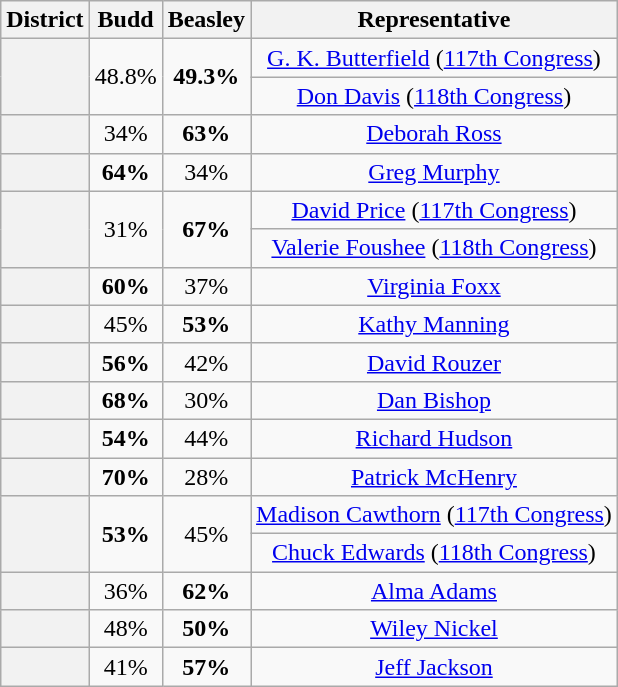<table class=wikitable>
<tr>
<th>District</th>
<th>Budd</th>
<th>Beasley</th>
<th>Representative</th>
</tr>
<tr align=center>
<th rowspan=2 ></th>
<td rowspan=2>48.8%</td>
<td rowspan=2><strong>49.3%</strong></td>
<td><a href='#'>G. K. Butterfield</a> (<a href='#'>117th Congress</a>)</td>
</tr>
<tr align=center>
<td><a href='#'>Don Davis</a> (<a href='#'>118th Congress</a>)</td>
</tr>
<tr align=center>
<th></th>
<td>34%</td>
<td><strong>63%</strong></td>
<td><a href='#'>Deborah Ross</a></td>
</tr>
<tr align=center>
<th></th>
<td><strong>64%</strong></td>
<td>34%</td>
<td><a href='#'>Greg Murphy</a></td>
</tr>
<tr align=center>
<th rowspan=2 ></th>
<td rowspan=2>31%</td>
<td rowspan=2><strong>67%</strong></td>
<td><a href='#'>David Price</a> (<a href='#'>117th Congress</a>)</td>
</tr>
<tr align=center>
<td><a href='#'>Valerie Foushee</a> (<a href='#'>118th Congress</a>)</td>
</tr>
<tr align=center>
<th></th>
<td><strong>60%</strong></td>
<td>37%</td>
<td><a href='#'>Virginia Foxx</a></td>
</tr>
<tr align=center>
<th></th>
<td>45%</td>
<td><strong>53%</strong></td>
<td><a href='#'>Kathy Manning</a></td>
</tr>
<tr align=center>
<th></th>
<td><strong>56%</strong></td>
<td>42%</td>
<td><a href='#'>David Rouzer</a></td>
</tr>
<tr align=center>
<th></th>
<td><strong>68%</strong></td>
<td>30%</td>
<td><a href='#'>Dan Bishop</a></td>
</tr>
<tr align=center>
<th></th>
<td><strong>54%</strong></td>
<td>44%</td>
<td><a href='#'>Richard Hudson</a></td>
</tr>
<tr align=center>
<th></th>
<td><strong>70%</strong></td>
<td>28%</td>
<td><a href='#'>Patrick McHenry</a></td>
</tr>
<tr align=center>
<th rowspan=2 ></th>
<td rowspan=2><strong>53%</strong></td>
<td rowspan=2>45%</td>
<td><a href='#'>Madison Cawthorn</a> (<a href='#'>117th Congress</a>)</td>
</tr>
<tr align=center>
<td><a href='#'>Chuck Edwards</a> (<a href='#'>118th Congress</a>)</td>
</tr>
<tr align=center>
<th></th>
<td>36%</td>
<td><strong>62%</strong></td>
<td><a href='#'>Alma Adams</a></td>
</tr>
<tr align=center>
<th></th>
<td>48%</td>
<td><strong>50%</strong></td>
<td><a href='#'>Wiley Nickel</a></td>
</tr>
<tr align=center>
<th></th>
<td>41%</td>
<td><strong>57%</strong></td>
<td><a href='#'>Jeff Jackson</a></td>
</tr>
</table>
